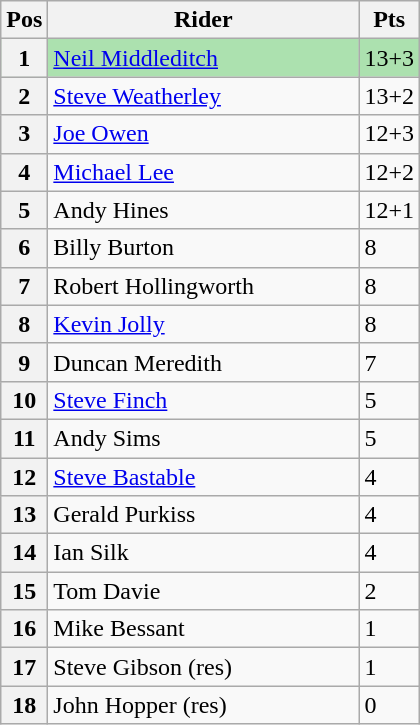<table class="wikitable">
<tr>
<th width=20>Pos</th>
<th width=200>Rider</th>
<th width=30>Pts</th>
</tr>
<tr style="background:#ACE1AF;">
<th>1</th>
<td><a href='#'>Neil Middleditch</a></td>
<td>13+3</td>
</tr>
<tr>
<th>2</th>
<td><a href='#'>Steve Weatherley</a></td>
<td>13+2</td>
</tr>
<tr>
<th>3</th>
<td><a href='#'>Joe Owen</a></td>
<td>12+3</td>
</tr>
<tr>
<th>4</th>
<td><a href='#'>Michael Lee</a></td>
<td>12+2</td>
</tr>
<tr>
<th>5</th>
<td>Andy Hines</td>
<td>12+1</td>
</tr>
<tr>
<th>6</th>
<td>Billy Burton</td>
<td>8</td>
</tr>
<tr>
<th>7</th>
<td>Robert Hollingworth</td>
<td>8</td>
</tr>
<tr>
<th>8</th>
<td><a href='#'>Kevin Jolly</a></td>
<td>8</td>
</tr>
<tr>
<th>9</th>
<td>Duncan Meredith</td>
<td>7</td>
</tr>
<tr>
<th>10</th>
<td><a href='#'>Steve Finch</a></td>
<td>5</td>
</tr>
<tr>
<th>11</th>
<td>Andy Sims</td>
<td>5</td>
</tr>
<tr>
<th>12</th>
<td><a href='#'>Steve Bastable</a></td>
<td>4</td>
</tr>
<tr>
<th>13</th>
<td>Gerald Purkiss</td>
<td>4</td>
</tr>
<tr>
<th>14</th>
<td>Ian Silk</td>
<td>4</td>
</tr>
<tr>
<th>15</th>
<td>Tom Davie</td>
<td>2</td>
</tr>
<tr>
<th>16</th>
<td>Mike Bessant</td>
<td>1</td>
</tr>
<tr>
<th>17</th>
<td>Steve Gibson (res)</td>
<td>1</td>
</tr>
<tr>
<th>18</th>
<td>John Hopper (res)</td>
<td>0</td>
</tr>
</table>
